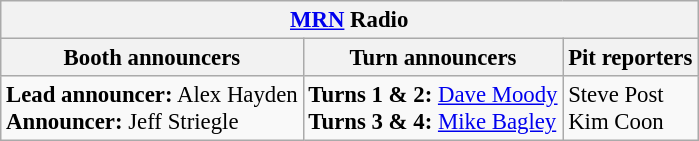<table class="wikitable" style="font-size: 95%">
<tr>
<th colspan="3"><a href='#'>MRN</a> Radio</th>
</tr>
<tr>
<th>Booth announcers</th>
<th>Turn announcers</th>
<th>Pit reporters</th>
</tr>
<tr>
<td><strong>Lead announcer:</strong> Alex Hayden<br><strong>Announcer:</strong> Jeff Striegle</td>
<td><strong>Turns 1 & 2:</strong> <a href='#'>Dave Moody</a><br><strong>Turns 3 & 4:</strong> <a href='#'>Mike Bagley</a></td>
<td>Steve Post<br>Kim Coon</td>
</tr>
</table>
